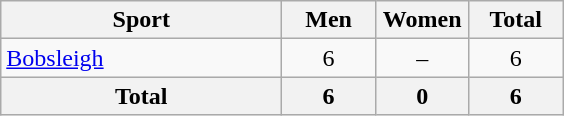<table class="wikitable sortable" style="text-align:center;">
<tr>
<th width=180>Sport</th>
<th width=55>Men</th>
<th width=55>Women</th>
<th width=55>Total</th>
</tr>
<tr>
<td align=left><a href='#'>Bobsleigh</a></td>
<td>6</td>
<td>–</td>
<td>6</td>
</tr>
<tr>
<th>Total</th>
<th>6</th>
<th>0</th>
<th>6</th>
</tr>
</table>
